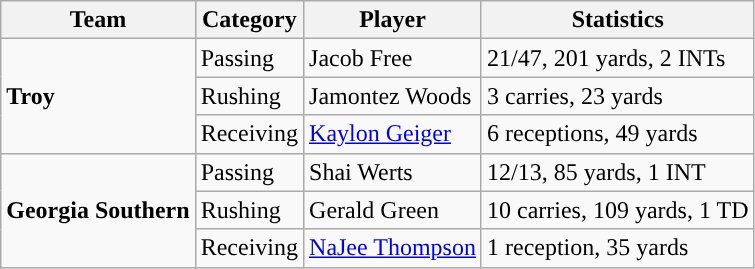<table class="wikitable" style="float: left;">
<tr>
<th>Team</th>
<th>Category</th>
<th>Player</th>
<th>Statistics</th>
</tr>
<tr>
<td rowspan=3><strong>Troy</strong></td>
<td>Passing</td>
<td>Jacob Free</td>
<td>21/47, 201 yards, 2 INTs</td>
</tr>
<tr>
<td>Rushing</td>
<td>Jamontez Woods</td>
<td>3 carries, 23 yards</td>
</tr>
<tr>
<td>Receiving</td>
<td><a href='#'>Kaylon Geiger</a></td>
<td>6 receptions, 49 yards</td>
</tr>
<tr>
<td rowspan=3><strong>Georgia Southern</strong></td>
<td>Passing</td>
<td>Shai Werts</td>
<td>12/13, 85 yards, 1 INT</td>
</tr>
<tr>
<td>Rushing</td>
<td>Gerald Green</td>
<td>10 carries, 109 yards, 1 TD</td>
</tr>
<tr>
<td>Receiving</td>
<td><a href='#'>NaJee Thompson</a></td>
<td>1 reception, 35 yards</td>
</tr>
</table>
